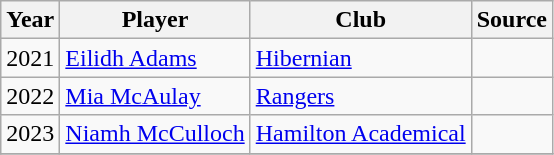<table class="wikitable sortable">
<tr>
<th>Year</th>
<th>Player</th>
<th>Club</th>
<th>Source</th>
</tr>
<tr>
<td>2021</td>
<td><a href='#'>Eilidh Adams</a></td>
<td><a href='#'>Hibernian</a></td>
<td></td>
</tr>
<tr>
<td>2022</td>
<td><a href='#'>Mia McAulay</a></td>
<td><a href='#'>Rangers</a></td>
<td></td>
</tr>
<tr>
<td>2023</td>
<td><a href='#'>Niamh McCulloch</a></td>
<td><a href='#'>Hamilton Academical</a></td>
<td></td>
</tr>
<tr>
</tr>
</table>
